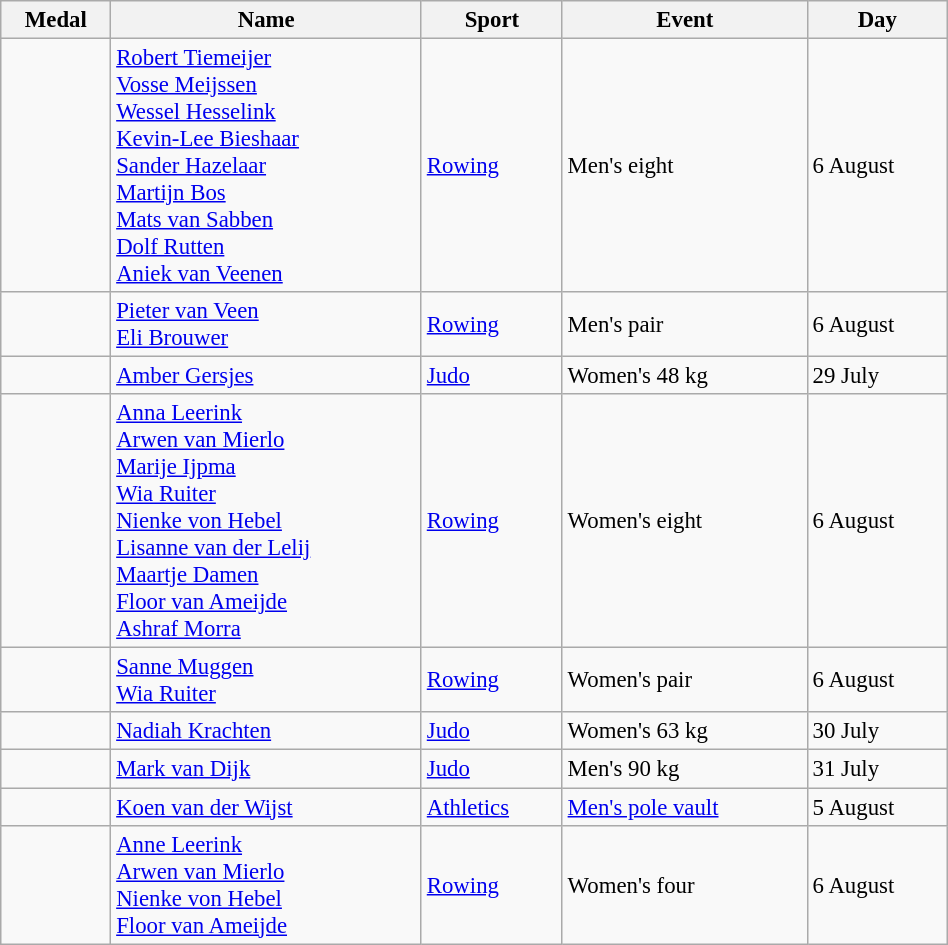<table class="wikitable sortable" style="font-size: 95%; width:50%">
<tr>
<th>Medal</th>
<th>Name</th>
<th>Sport</th>
<th>Event</th>
<th>Day</th>
</tr>
<tr>
<td></td>
<td><a href='#'>Robert Tiemeijer</a><br><a href='#'>Vosse Meijssen</a><br><a href='#'>Wessel Hesselink</a><br><a href='#'>Kevin-Lee Bieshaar</a><br><a href='#'>Sander Hazelaar</a><br><a href='#'>Martijn Bos</a><br><a href='#'>Mats van Sabben</a><br><a href='#'>Dolf Rutten</a><br><a href='#'>Aniek van Veenen</a></td>
<td><a href='#'>Rowing</a></td>
<td>Men's eight</td>
<td>6 August</td>
</tr>
<tr>
<td></td>
<td><a href='#'>Pieter van Veen</a><br><a href='#'>Eli Brouwer</a></td>
<td><a href='#'>Rowing</a></td>
<td>Men's pair</td>
<td>6 August</td>
</tr>
<tr>
<td></td>
<td><a href='#'>Amber Gersjes</a></td>
<td><a href='#'>Judo</a></td>
<td>Women's 48 kg</td>
<td>29 July</td>
</tr>
<tr>
<td></td>
<td><a href='#'>Anna Leerink</a><br><a href='#'>Arwen van Mierlo</a><br><a href='#'>Marije Ijpma</a><br><a href='#'>Wia Ruiter</a><br><a href='#'>Nienke von Hebel</a><br><a href='#'>Lisanne van der Lelij</a><br><a href='#'>Maartje Damen</a><br><a href='#'>Floor van Ameijde</a><br><a href='#'>Ashraf Morra</a></td>
<td><a href='#'>Rowing</a></td>
<td>Women's eight</td>
<td>6 August</td>
</tr>
<tr>
<td></td>
<td><a href='#'>Sanne Muggen</a><br><a href='#'>Wia Ruiter</a></td>
<td><a href='#'>Rowing</a></td>
<td>Women's pair</td>
<td>6 August</td>
</tr>
<tr>
<td></td>
<td><a href='#'>Nadiah Krachten</a></td>
<td><a href='#'>Judo</a></td>
<td>Women's 63 kg</td>
<td>30 July</td>
</tr>
<tr>
<td></td>
<td><a href='#'>Mark van Dijk</a></td>
<td><a href='#'>Judo</a></td>
<td>Men's 90 kg</td>
<td>31 July</td>
</tr>
<tr>
<td></td>
<td><a href='#'>Koen van der Wijst</a></td>
<td><a href='#'>Athletics</a></td>
<td><a href='#'>Men's pole vault</a></td>
<td>5 August</td>
</tr>
<tr>
<td></td>
<td><a href='#'>Anne Leerink</a><br><a href='#'>Arwen van Mierlo</a><br><a href='#'>Nienke von Hebel</a><br><a href='#'>Floor van Ameijde</a></td>
<td><a href='#'>Rowing</a></td>
<td>Women's four</td>
<td>6 August</td>
</tr>
</table>
